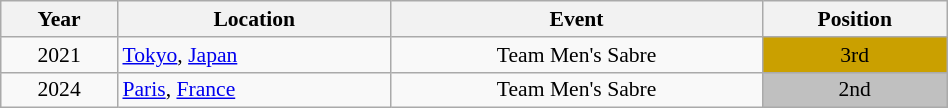<table class="wikitable" width="50%" style="font-size:90%; text-align:center;">
<tr>
<th>Year</th>
<th>Location</th>
<th>Event</th>
<th>Position</th>
</tr>
<tr>
<td>2021</td>
<td rowspan="1" align="left"> <a href='#'>Tokyo</a>, <a href='#'>Japan</a></td>
<td>Team Men's Sabre</td>
<td bgcolor="caramel">3rd</td>
</tr>
<tr>
<td>2024</td>
<td rowspan="1" align="left"> <a href='#'>Paris</a>, <a href='#'>France</a></td>
<td>Team Men's Sabre</td>
<td bgcolor="silver">2nd</td>
</tr>
</table>
